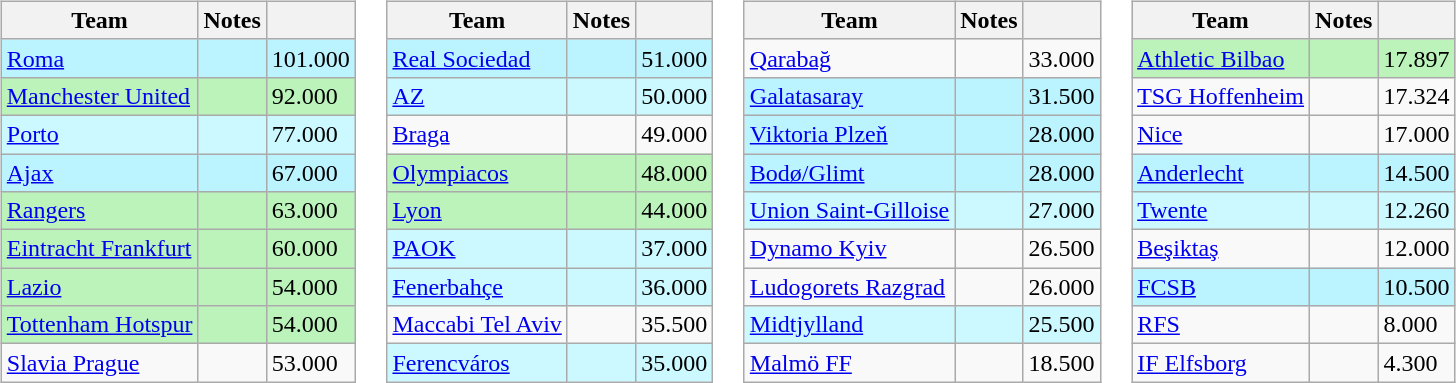<table>
<tr style="vertical-align:top">
<td><br><table class="wikitable defaultleft col2center col3right">
<tr>
<th>Team</th>
<th>Notes</th>
<th></th>
</tr>
<tr style="background-color:#BBF3FF">
<td> <a href='#'>Roma</a></td>
<td></td>
<td>101.000</td>
</tr>
<tr style="background-color:#BBF3BB">
<td> <a href='#'>Manchester United</a></td>
<td></td>
<td>92.000</td>
</tr>
<tr style="background-color:#CCF9FF">
<td> <a href='#'>Porto</a></td>
<td></td>
<td>77.000</td>
</tr>
<tr style="background-color:#BBF3FF">
<td> <a href='#'>Ajax</a></td>
<td></td>
<td>67.000</td>
</tr>
<tr style="background-color:#BBF3BB">
<td> <a href='#'>Rangers</a></td>
<td></td>
<td>63.000</td>
</tr>
<tr style="background-color:#BBF3BB">
<td> <a href='#'>Eintracht Frankfurt</a></td>
<td></td>
<td>60.000</td>
</tr>
<tr style="background-color:#BBF3BB">
<td> <a href='#'>Lazio</a></td>
<td></td>
<td>54.000</td>
</tr>
<tr style="background-color:#BBF3BB">
<td> <a href='#'>Tottenham Hotspur</a></td>
<td></td>
<td>54.000</td>
</tr>
<tr>
<td> <a href='#'>Slavia Prague</a></td>
<td></td>
<td>53.000</td>
</tr>
</table>
</td>
<td><br><table class="wikitable defaultleft col2center col3right">
<tr>
<th>Team</th>
<th>Notes</th>
<th></th>
</tr>
<tr style="background-color:#BBF3FF">
<td> <a href='#'>Real Sociedad</a></td>
<td></td>
<td>51.000</td>
</tr>
<tr style="background-color:#CCF9FF">
<td> <a href='#'>AZ</a></td>
<td></td>
<td>50.000</td>
</tr>
<tr>
<td> <a href='#'>Braga</a></td>
<td></td>
<td>49.000</td>
</tr>
<tr style="background-color:#BBF3BB">
<td> <a href='#'>Olympiacos</a></td>
<td></td>
<td>48.000</td>
</tr>
<tr style="background-color:#BBF3BB">
<td> <a href='#'>Lyon</a></td>
<td></td>
<td>44.000</td>
</tr>
<tr style="background-color:#CCF9FF">
<td> <a href='#'>PAOK</a></td>
<td></td>
<td>37.000</td>
</tr>
<tr style="background-color:#CCF9FF">
<td> <a href='#'>Fenerbahçe</a></td>
<td></td>
<td>36.000</td>
</tr>
<tr>
<td> <a href='#'>Maccabi Tel Aviv</a></td>
<td></td>
<td>35.500</td>
</tr>
<tr style="background-color:#CCF9FF">
<td> <a href='#'>Ferencváros</a></td>
<td></td>
<td>35.000</td>
</tr>
</table>
</td>
<td><br><table class="wikitable defaultleft col2center col3right">
<tr>
<th>Team</th>
<th>Notes</th>
<th></th>
</tr>
<tr>
<td> <a href='#'>Qarabağ</a></td>
<td></td>
<td>33.000</td>
</tr>
<tr style="background-color:#BBF3FF">
<td> <a href='#'>Galatasaray</a></td>
<td></td>
<td>31.500</td>
</tr>
<tr style="background-color:#BBF3FF">
<td> <a href='#'>Viktoria Plzeň</a></td>
<td></td>
<td>28.000</td>
</tr>
<tr style="background-color:#BBF3FF">
<td> <a href='#'>Bodø/Glimt</a></td>
<td></td>
<td>28.000</td>
</tr>
<tr style="background-color:#CCF9FF">
<td> <a href='#'>Union Saint-Gilloise</a></td>
<td></td>
<td>27.000</td>
</tr>
<tr>
<td> <a href='#'>Dynamo Kyiv</a></td>
<td></td>
<td>26.500</td>
</tr>
<tr>
<td> <a href='#'>Ludogorets Razgrad</a></td>
<td></td>
<td>26.000</td>
</tr>
<tr style="background-color:#CCF9FF">
<td> <a href='#'>Midtjylland</a></td>
<td></td>
<td>25.500</td>
</tr>
<tr>
<td> <a href='#'>Malmö FF</a></td>
<td></td>
<td>18.500</td>
</tr>
</table>
</td>
<td><br><table class="wikitable defaultleft col2center col3right">
<tr>
<th>Team</th>
<th>Notes</th>
<th></th>
</tr>
<tr style="background-color:#BBF3BB">
<td> <a href='#'>Athletic Bilbao</a></td>
<td></td>
<td>17.897</td>
</tr>
<tr>
<td> <a href='#'>TSG Hoffenheim</a></td>
<td></td>
<td>17.324</td>
</tr>
<tr>
<td> <a href='#'>Nice</a></td>
<td></td>
<td>17.000</td>
</tr>
<tr style="background-color:#BBF3FF">
<td> <a href='#'>Anderlecht</a></td>
<td></td>
<td>14.500</td>
</tr>
<tr style="background-color:#CCF9FF">
<td> <a href='#'>Twente</a></td>
<td></td>
<td>12.260</td>
</tr>
<tr>
<td> <a href='#'>Beşiktaş</a></td>
<td></td>
<td>12.000</td>
</tr>
<tr style="background-color:#BBF3FF">
<td> <a href='#'>FCSB</a></td>
<td></td>
<td>10.500</td>
</tr>
<tr>
<td> <a href='#'>RFS</a></td>
<td></td>
<td>8.000</td>
</tr>
<tr>
<td> <a href='#'>IF Elfsborg</a></td>
<td></td>
<td>4.300</td>
</tr>
</table>
</td>
</tr>
</table>
